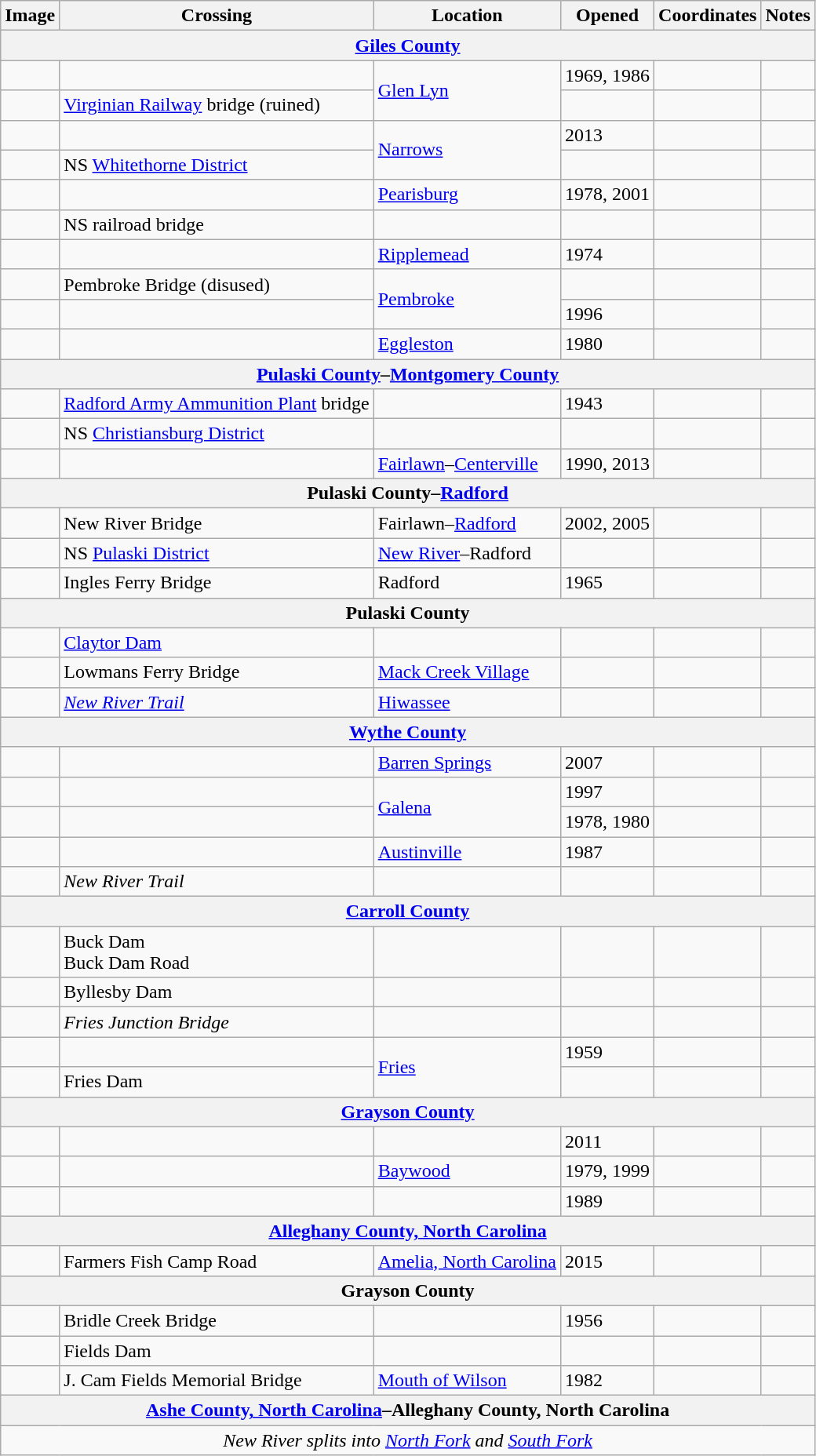<table class="wikitable">
<tr>
<th>Image</th>
<th>Crossing</th>
<th>Location</th>
<th>Opened</th>
<th>Coordinates</th>
<th>Notes</th>
</tr>
<tr>
<th colspan="6"><a href='#'>Giles County</a></th>
</tr>
<tr>
<td></td>
<td></td>
<td rowspan="2"><a href='#'>Glen Lyn</a></td>
<td>1969, 1986</td>
<td></td>
<td></td>
</tr>
<tr>
<td></td>
<td><a href='#'>Virginian Railway</a> bridge (ruined)</td>
<td></td>
<td></td>
<td></td>
</tr>
<tr>
<td></td>
<td></td>
<td rowspan="2"><a href='#'>Narrows</a></td>
<td>2013</td>
<td></td>
<td></td>
</tr>
<tr>
<td></td>
<td>NS <a href='#'>Whitethorne District</a></td>
<td></td>
<td></td>
<td></td>
</tr>
<tr>
<td></td>
<td></td>
<td><a href='#'>Pearisburg</a></td>
<td>1978, 2001</td>
<td></td>
<td></td>
</tr>
<tr>
<td></td>
<td>NS railroad bridge</td>
<td></td>
<td></td>
<td></td>
<td></td>
</tr>
<tr>
<td></td>
<td></td>
<td><a href='#'>Ripplemead</a></td>
<td>1974</td>
<td></td>
<td></td>
</tr>
<tr>
<td></td>
<td>Pembroke Bridge (disused)</td>
<td rowspan="2"><a href='#'>Pembroke</a></td>
<td></td>
<td></td>
<td></td>
</tr>
<tr>
<td></td>
<td></td>
<td>1996</td>
<td></td>
<td></td>
</tr>
<tr>
<td></td>
<td></td>
<td><a href='#'>Eggleston</a></td>
<td>1980</td>
<td></td>
<td></td>
</tr>
<tr>
<th colspan="6"><a href='#'>Pulaski County</a>–<a href='#'>Montgomery County</a></th>
</tr>
<tr>
<td></td>
<td><a href='#'>Radford Army Ammunition Plant</a> bridge</td>
<td></td>
<td>1943</td>
<td></td>
<td></td>
</tr>
<tr>
<td></td>
<td>NS <a href='#'>Christiansburg District</a></td>
<td></td>
<td></td>
<td></td>
<td></td>
</tr>
<tr>
<td></td>
<td></td>
<td><a href='#'>Fairlawn</a>–<a href='#'>Centerville</a></td>
<td>1990, 2013</td>
<td></td>
<td></td>
</tr>
<tr>
<th colspan="6">Pulaski County–<a href='#'>Radford</a></th>
</tr>
<tr>
<td></td>
<td>New River Bridge<br></td>
<td>Fairlawn–<a href='#'>Radford</a></td>
<td>2002, 2005</td>
<td></td>
<td></td>
</tr>
<tr>
<td></td>
<td>NS <a href='#'>Pulaski District</a></td>
<td><a href='#'>New River</a>–Radford</td>
<td></td>
<td></td>
<td></td>
</tr>
<tr>
<td></td>
<td>Ingles Ferry Bridge<br></td>
<td>Radford</td>
<td>1965</td>
<td></td>
<td></td>
</tr>
<tr>
<th colspan="6">Pulaski County</th>
</tr>
<tr>
<td></td>
<td><a href='#'>Claytor Dam</a></td>
<td></td>
<td></td>
<td></td>
<td></td>
</tr>
<tr>
<td></td>
<td>Lowmans Ferry Bridge<br></td>
<td><a href='#'>Mack Creek Village</a></td>
<td></td>
<td></td>
<td></td>
</tr>
<tr>
<td></td>
<td><em><a href='#'>New River Trail</a></em></td>
<td><a href='#'>Hiwassee</a></td>
<td></td>
<td></td>
<td></td>
</tr>
<tr>
<th colspan="6"><a href='#'>Wythe County</a></th>
</tr>
<tr>
<td></td>
<td></td>
<td><a href='#'>Barren Springs</a></td>
<td>2007</td>
<td></td>
<td></td>
</tr>
<tr>
<td></td>
<td></td>
<td rowspan="2"><a href='#'>Galena</a></td>
<td>1997</td>
<td></td>
<td></td>
</tr>
<tr>
<td></td>
<td></td>
<td>1978, 1980</td>
<td></td>
<td></td>
</tr>
<tr>
<td></td>
<td></td>
<td><a href='#'>Austinville</a></td>
<td>1987</td>
<td></td>
<td></td>
</tr>
<tr>
<td></td>
<td><em>New River Trail</em></td>
<td></td>
<td></td>
<td></td>
<td></td>
</tr>
<tr>
<th colspan="6"><a href='#'>Carroll County</a></th>
</tr>
<tr>
<td></td>
<td>Buck Dam<br>Buck Dam Road</td>
<td></td>
<td></td>
<td></td>
<td></td>
</tr>
<tr>
<td></td>
<td>Byllesby Dam</td>
<td></td>
<td></td>
<td></td>
<td></td>
</tr>
<tr>
<td></td>
<td><em>Fries Junction Bridge</em></td>
<td></td>
<td></td>
<td></td>
<td></td>
</tr>
<tr>
<td></td>
<td></td>
<td rowspan="2"><a href='#'>Fries</a></td>
<td>1959</td>
<td></td>
<td></td>
</tr>
<tr>
<td></td>
<td>Fries Dam</td>
<td></td>
<td></td>
<td></td>
</tr>
<tr>
<th colspan="6"><a href='#'>Grayson County</a></th>
</tr>
<tr>
<td></td>
<td></td>
<td></td>
<td>2011</td>
<td></td>
<td></td>
</tr>
<tr>
<td></td>
<td></td>
<td><a href='#'>Baywood</a></td>
<td>1979, 1999</td>
<td></td>
<td></td>
</tr>
<tr>
<td></td>
<td></td>
<td></td>
<td>1989</td>
<td></td>
<td></td>
</tr>
<tr>
<th colspan="6"><a href='#'>Alleghany County, North Carolina</a></th>
</tr>
<tr>
<td></td>
<td>Farmers Fish Camp Road</td>
<td><a href='#'>Amelia, North Carolina</a></td>
<td>2015</td>
<td></td>
<td></td>
</tr>
<tr>
<th colspan="6">Grayson County</th>
</tr>
<tr>
<td></td>
<td>Bridle Creek Bridge<br></td>
<td></td>
<td>1956</td>
<td></td>
<td></td>
</tr>
<tr>
<td></td>
<td>Fields Dam</td>
<td></td>
<td></td>
<td></td>
<td></td>
</tr>
<tr>
<td></td>
<td>J. Cam Fields Memorial Bridge<br></td>
<td><a href='#'>Mouth of Wilson</a></td>
<td>1982</td>
<td></td>
<td></td>
</tr>
<tr>
<th colspan="6"><a href='#'>Ashe County, North Carolina</a>–Alleghany County, North Carolina</th>
</tr>
<tr>
<td colspan="6"  style="text-align:center"><em>New River splits into <a href='#'>North Fork</a> and <a href='#'>South Fork</a></em></td>
</tr>
</table>
